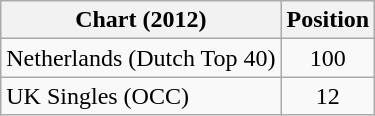<table class="wikitable sortable">
<tr>
<th scope="col">Chart (2012)</th>
<th scope="col">Position</th>
</tr>
<tr>
<td>Netherlands (Dutch Top 40)</td>
<td style="text-align:center;">100</td>
</tr>
<tr>
<td>UK Singles (OCC)</td>
<td style="text-align:center;">12</td>
</tr>
</table>
